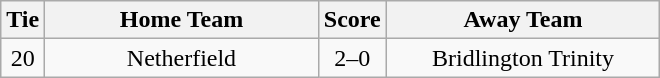<table class="wikitable" style="text-align:center;">
<tr>
<th width=20>Tie</th>
<th width=175>Home Team</th>
<th width=20>Score</th>
<th width=175>Away Team</th>
</tr>
<tr>
<td>20</td>
<td>Netherfield</td>
<td>2–0</td>
<td>Bridlington Trinity</td>
</tr>
</table>
